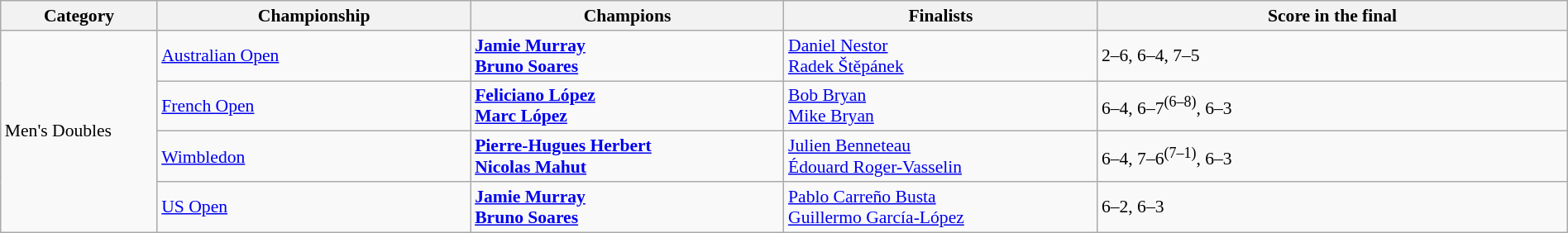<table class="wikitable" style="font-size:90%;" width=100%>
<tr>
<th style="width: 10%;">Category</th>
<th style="width: 20%;">Championship</th>
<th style="width: 20%;">Champions</th>
<th style="width: 20%;">Finalists</th>
<th style="width: 30%;">Score in the final</th>
</tr>
<tr>
<td rowspan="4">Men's Doubles</td>
<td><a href='#'>Australian Open</a></td>
<td> <strong><a href='#'>Jamie Murray</a></strong> <br>  <strong><a href='#'>Bruno Soares</a></strong></td>
<td> <a href='#'>Daniel Nestor</a> <br>  <a href='#'>Radek Štěpánek</a></td>
<td>2–6, 6–4, 7–5</td>
</tr>
<tr>
<td><a href='#'>French Open</a></td>
<td> <strong><a href='#'>Feliciano López</a></strong> <br>  <strong><a href='#'>Marc López</a></strong></td>
<td> <a href='#'>Bob Bryan</a> <br>  <a href='#'>Mike Bryan</a></td>
<td>6–4, 6–7<sup>(6–8)</sup>, 6–3</td>
</tr>
<tr>
<td><a href='#'>Wimbledon</a></td>
<td> <strong><a href='#'>Pierre-Hugues Herbert</a></strong> <br>  <strong><a href='#'>Nicolas Mahut</a></strong></td>
<td> <a href='#'>Julien Benneteau</a> <br>  <a href='#'>Édouard Roger-Vasselin</a></td>
<td>6–4, 7–6<sup>(7–1)</sup>, 6–3</td>
</tr>
<tr>
<td><a href='#'>US Open</a></td>
<td> <strong><a href='#'>Jamie Murray</a></strong> <br>  <strong><a href='#'>Bruno Soares</a></strong></td>
<td> <a href='#'>Pablo Carreño Busta</a> <br>  <a href='#'>Guillermo García-López</a></td>
<td>6–2, 6–3</td>
</tr>
</table>
